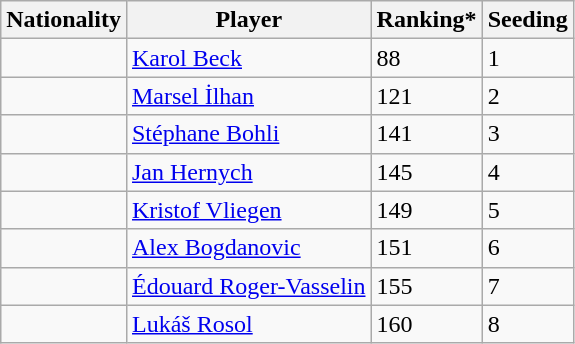<table class="wikitable" border="1">
<tr>
<th>Nationality</th>
<th>Player</th>
<th>Ranking*</th>
<th>Seeding</th>
</tr>
<tr>
<td></td>
<td><a href='#'>Karol Beck</a></td>
<td>88</td>
<td>1</td>
</tr>
<tr>
<td></td>
<td><a href='#'>Marsel İlhan</a></td>
<td>121</td>
<td>2</td>
</tr>
<tr>
<td></td>
<td><a href='#'>Stéphane Bohli</a></td>
<td>141</td>
<td>3</td>
</tr>
<tr>
<td></td>
<td><a href='#'>Jan Hernych</a></td>
<td>145</td>
<td>4</td>
</tr>
<tr>
<td></td>
<td><a href='#'>Kristof Vliegen</a></td>
<td>149</td>
<td>5</td>
</tr>
<tr>
<td></td>
<td><a href='#'>Alex Bogdanovic</a></td>
<td>151</td>
<td>6</td>
</tr>
<tr>
<td></td>
<td><a href='#'>Édouard Roger-Vasselin</a></td>
<td>155</td>
<td>7</td>
</tr>
<tr>
<td></td>
<td><a href='#'>Lukáš Rosol</a></td>
<td>160</td>
<td>8</td>
</tr>
</table>
